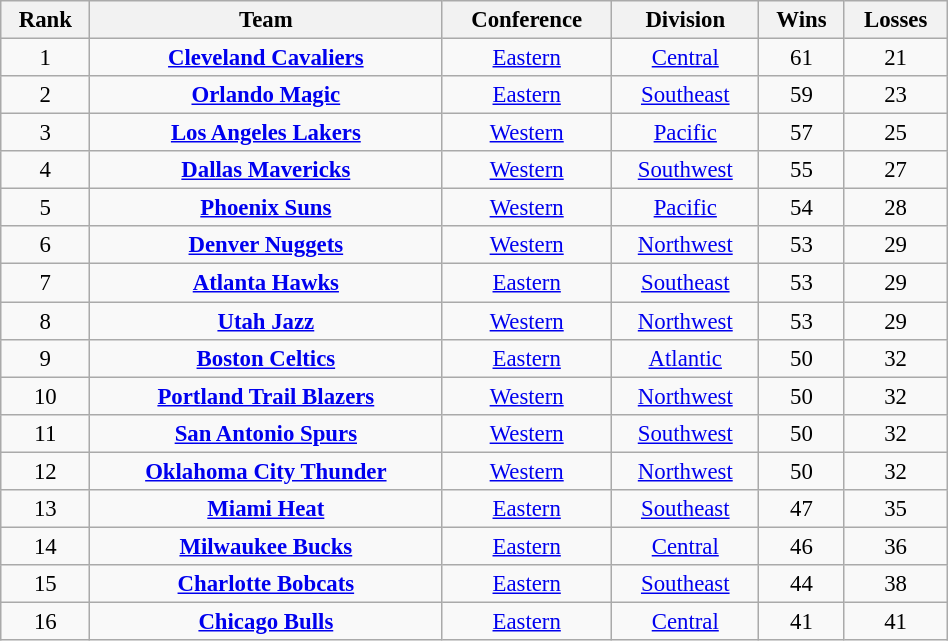<table class="wikitable sortable" style="font-size:95%; text-align:center;" width=50%>
<tr>
<th rowspan=1>Rank</th>
<th rowspan=1>Team</th>
<th rowspan=1>Conference</th>
<th rowspan=1>Division</th>
<th rowspan=1>Wins</th>
<th rowspan=1>Losses</th>
</tr>
<tr>
<td>1</td>
<td><strong><a href='#'>Cleveland Cavaliers</a></strong></td>
<td><a href='#'>Eastern</a></td>
<td><a href='#'>Central</a></td>
<td>61</td>
<td>21</td>
</tr>
<tr>
<td>2</td>
<td><strong><a href='#'>Orlando Magic</a></strong></td>
<td><a href='#'>Eastern</a></td>
<td><a href='#'>Southeast</a></td>
<td>59</td>
<td>23</td>
</tr>
<tr>
<td>3</td>
<td><strong><a href='#'>Los Angeles Lakers</a></strong></td>
<td><a href='#'>Western</a></td>
<td><a href='#'>Pacific</a></td>
<td>57</td>
<td>25</td>
</tr>
<tr>
<td>4</td>
<td><strong><a href='#'>Dallas Mavericks</a></strong></td>
<td><a href='#'>Western</a></td>
<td><a href='#'>Southwest</a></td>
<td>55</td>
<td>27</td>
</tr>
<tr>
<td>5</td>
<td><strong><a href='#'>Phoenix Suns</a></strong></td>
<td><a href='#'>Western</a></td>
<td><a href='#'>Pacific</a></td>
<td>54</td>
<td>28</td>
</tr>
<tr>
<td>6</td>
<td><strong><a href='#'>Denver Nuggets</a></strong></td>
<td><a href='#'>Western</a></td>
<td><a href='#'>Northwest</a></td>
<td>53</td>
<td>29</td>
</tr>
<tr>
<td>7</td>
<td><strong><a href='#'>Atlanta Hawks</a></strong></td>
<td><a href='#'>Eastern</a></td>
<td><a href='#'>Southeast</a></td>
<td>53</td>
<td>29</td>
</tr>
<tr>
<td>8</td>
<td><strong><a href='#'>Utah Jazz</a></strong></td>
<td><a href='#'>Western</a></td>
<td><a href='#'>Northwest</a></td>
<td>53</td>
<td>29</td>
</tr>
<tr>
<td>9</td>
<td><strong><a href='#'>Boston Celtics</a></strong></td>
<td><a href='#'>Eastern</a></td>
<td><a href='#'>Atlantic</a></td>
<td>50</td>
<td>32</td>
</tr>
<tr>
<td>10</td>
<td><strong><a href='#'>Portland Trail Blazers</a></strong></td>
<td><a href='#'>Western</a></td>
<td><a href='#'>Northwest</a></td>
<td>50</td>
<td>32</td>
</tr>
<tr>
<td>11</td>
<td><strong><a href='#'>San Antonio Spurs</a></strong></td>
<td><a href='#'>Western</a></td>
<td><a href='#'>Southwest</a></td>
<td>50</td>
<td>32</td>
</tr>
<tr>
<td>12</td>
<td><strong><a href='#'>Oklahoma City Thunder</a></strong></td>
<td><a href='#'>Western</a></td>
<td><a href='#'>Northwest</a></td>
<td>50</td>
<td>32</td>
</tr>
<tr>
<td>13</td>
<td><strong><a href='#'>Miami Heat</a></strong></td>
<td><a href='#'>Eastern</a></td>
<td><a href='#'>Southeast</a></td>
<td>47</td>
<td>35</td>
</tr>
<tr>
<td>14</td>
<td><strong><a href='#'>Milwaukee Bucks</a></strong></td>
<td><a href='#'>Eastern</a></td>
<td><a href='#'>Central</a></td>
<td>46</td>
<td>36</td>
</tr>
<tr>
<td>15</td>
<td><strong><a href='#'>Charlotte Bobcats</a></strong></td>
<td><a href='#'>Eastern</a></td>
<td><a href='#'>Southeast</a></td>
<td>44</td>
<td>38</td>
</tr>
<tr>
<td>16</td>
<td><strong><a href='#'>Chicago Bulls</a></strong></td>
<td><a href='#'>Eastern</a></td>
<td><a href='#'>Central</a></td>
<td>41</td>
<td>41</td>
</tr>
</table>
